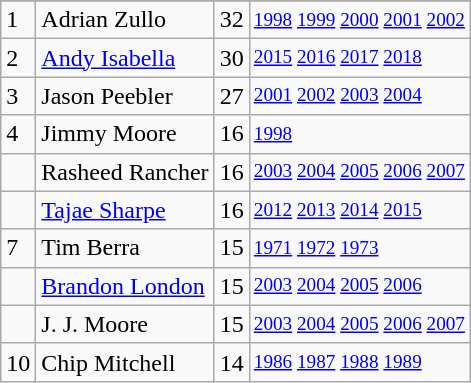<table class="wikitable">
<tr>
</tr>
<tr>
<td>1</td>
<td>Adrian Zullo</td>
<td>32</td>
<td style="font-size:80%;"><a href='#'>1998</a> <a href='#'>1999</a> <a href='#'>2000</a> <a href='#'>2001</a> <a href='#'>2002</a></td>
</tr>
<tr>
<td>2</td>
<td><a href='#'>Andy Isabella</a></td>
<td>30</td>
<td style="font-size:80%;"><a href='#'>2015</a> <a href='#'>2016</a> <a href='#'>2017</a> <a href='#'>2018</a></td>
</tr>
<tr>
<td>3</td>
<td>Jason Peebler</td>
<td>27</td>
<td style="font-size:80%;"><a href='#'>2001</a> <a href='#'>2002</a> <a href='#'>2003</a> <a href='#'>2004</a></td>
</tr>
<tr>
<td>4</td>
<td>Jimmy Moore</td>
<td>16</td>
<td style="font-size:80%;"><a href='#'>1998</a></td>
</tr>
<tr>
<td></td>
<td>Rasheed Rancher</td>
<td>16</td>
<td style="font-size:80%;"><a href='#'>2003</a> <a href='#'>2004</a> <a href='#'>2005</a> <a href='#'>2006</a> <a href='#'>2007</a></td>
</tr>
<tr>
<td></td>
<td><a href='#'>Tajae Sharpe</a></td>
<td>16</td>
<td style="font-size:80%;"><a href='#'>2012</a> <a href='#'>2013</a> <a href='#'>2014</a> <a href='#'>2015</a></td>
</tr>
<tr>
<td>7</td>
<td>Tim Berra</td>
<td>15</td>
<td style="font-size:80%;"><a href='#'>1971</a> <a href='#'>1972</a> <a href='#'>1973</a></td>
</tr>
<tr>
<td></td>
<td><a href='#'>Brandon London</a></td>
<td>15</td>
<td style="font-size:80%;"><a href='#'>2003</a> <a href='#'>2004</a> <a href='#'>2005</a> <a href='#'>2006</a></td>
</tr>
<tr>
<td></td>
<td>J. J. Moore</td>
<td>15</td>
<td style="font-size:80%;"><a href='#'>2003</a> <a href='#'>2004</a> <a href='#'>2005</a> <a href='#'>2006</a> <a href='#'>2007</a></td>
</tr>
<tr>
<td>10</td>
<td>Chip Mitchell</td>
<td>14</td>
<td style="font-size:80%;"><a href='#'>1986</a> <a href='#'>1987</a> <a href='#'>1988</a> <a href='#'>1989</a></td>
</tr>
</table>
